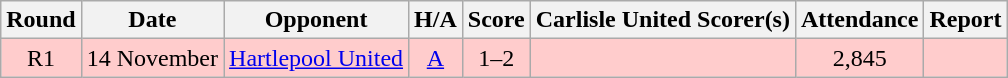<table class="wikitable" style="text-align:center">
<tr>
<th>Round</th>
<th>Date</th>
<th>Opponent</th>
<th>H/A</th>
<th>Score</th>
<th>Carlisle United Scorer(s)</th>
<th>Attendance</th>
<th>Report</th>
</tr>
<tr bgcolor=#FFCCCC>
<td>R1</td>
<td align=left>14 November</td>
<td align=left><a href='#'>Hartlepool United</a></td>
<td><a href='#'>A</a></td>
<td>1–2</td>
<td align=left></td>
<td>2,845</td>
<td></td>
</tr>
</table>
